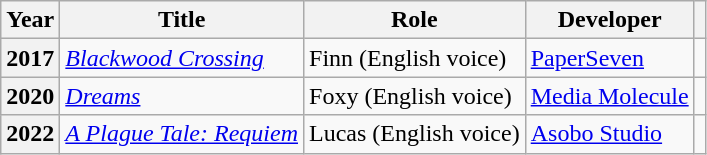<table class="wikitable plainrowheaders">
<tr>
<th scope="col">Year</th>
<th scope="col">Title</th>
<th scope="col">Role</th>
<th scope="col">Developer</th>
<th scope="col"></th>
</tr>
<tr>
<th scope="row">2017</th>
<td data-sort-value="Blackwood Crossing"><em><a href='#'>Blackwood Crossing</a></em></td>
<td>Finn (English voice)</td>
<td><a href='#'>PaperSeven</a></td>
<td style="text-align:center"></td>
</tr>
<tr>
<th scope="row">2020</th>
<td data-sort-value="Dreams"><em> <a href='#'>Dreams</a></em></td>
<td>Foxy (English voice)</td>
<td><a href='#'>Media Molecule</a></td>
<td style="text-align:center"></td>
</tr>
<tr>
<th scope="row">2022</th>
<td data-sort-value="Plague Tale, A: Requiem"><em><a href='#'>A Plague Tale: Requiem</a></em></td>
<td>Lucas (English voice)</td>
<td><a href='#'>Asobo Studio</a></td>
<td style="text-align:center"></td>
</tr>
</table>
